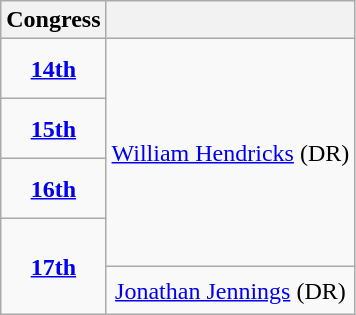<table class="wikitable" style="text-align:center;">
<tr>
<th>Congress</th>
<th></th>
</tr>
<tr style="height:2.5em">
<td><strong><a href='#'>14th</a></strong> </td>
<td rowspan=4 ><a href='#'>William Hendricks</a> (DR)</td>
</tr>
<tr style="height:2.5em">
<td><strong><a href='#'>15th</a></strong> </td>
</tr>
<tr style="height:2.5em">
<td><strong><a href='#'>16th</a></strong> </td>
</tr>
<tr style="height:2em">
<td rowspan=2><strong><a href='#'>17th</a></strong> </td>
</tr>
<tr style="height:2em">
<td><a href='#'>Jonathan Jennings</a> (DR)</td>
</tr>
</table>
